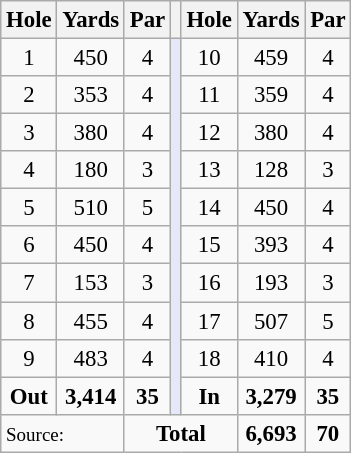<table class="wikitable" style="text-align:center; font-size:95%;">
<tr>
<th>Hole</th>
<th>Yards</th>
<th>Par</th>
<th></th>
<th>Hole</th>
<th>Yards</th>
<th>Par</th>
</tr>
<tr>
<td>1</td>
<td>450</td>
<td>4</td>
<td rowspan=10 style="background:#E6E8FA;"></td>
<td>10</td>
<td>459</td>
<td>4</td>
</tr>
<tr>
<td>2</td>
<td>353</td>
<td>4</td>
<td>11</td>
<td>359</td>
<td>4</td>
</tr>
<tr>
<td>3</td>
<td>380</td>
<td>4</td>
<td>12</td>
<td>380</td>
<td>4</td>
</tr>
<tr>
<td>4</td>
<td>180</td>
<td>3</td>
<td>13</td>
<td>128</td>
<td>3</td>
</tr>
<tr>
<td>5</td>
<td>510</td>
<td>5</td>
<td>14</td>
<td>450</td>
<td>4</td>
</tr>
<tr>
<td>6</td>
<td>450</td>
<td>4</td>
<td>15</td>
<td>393</td>
<td>4</td>
</tr>
<tr>
<td>7</td>
<td>153</td>
<td>3</td>
<td>16</td>
<td>193</td>
<td>3</td>
</tr>
<tr>
<td>8</td>
<td>455</td>
<td>4</td>
<td>17</td>
<td>507</td>
<td>5</td>
</tr>
<tr>
<td>9</td>
<td>483</td>
<td>4</td>
<td>18</td>
<td>410</td>
<td>4</td>
</tr>
<tr>
<td><strong>Out</strong></td>
<td><strong>3,414</strong></td>
<td><strong>35</strong></td>
<td><strong>In</strong></td>
<td><strong>3,279</strong></td>
<td><strong>35</strong></td>
</tr>
<tr>
<td colspan=2 align=left><small>Source:</small></td>
<td colspan=3><strong>Total</strong></td>
<td><strong>6,693</strong></td>
<td><strong>70</strong></td>
</tr>
</table>
